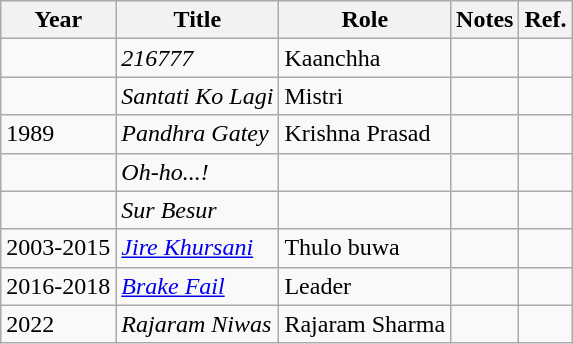<table class="wikitable sortable">
<tr>
<th>Year</th>
<th>Title</th>
<th>Role</th>
<th>Notes</th>
<th>Ref.</th>
</tr>
<tr>
<td></td>
<td><em>216777</em></td>
<td>Kaanchha</td>
<td></td>
<td></td>
</tr>
<tr>
<td></td>
<td><em>Santati Ko Lagi</em></td>
<td>Mistri</td>
<td></td>
<td></td>
</tr>
<tr>
<td>1989</td>
<td><em>Pandhra Gatey</em></td>
<td>Krishna Prasad</td>
<td></td>
<td></td>
</tr>
<tr>
<td></td>
<td><em>Oh-ho...!</em></td>
<td></td>
<td></td>
<td></td>
</tr>
<tr>
<td></td>
<td><em>Sur Besur</em></td>
<td></td>
<td></td>
<td></td>
</tr>
<tr>
<td>2003-2015</td>
<td><em><a href='#'>Jire Khursani</a></em></td>
<td>Thulo buwa</td>
<td></td>
<td></td>
</tr>
<tr>
<td>2016-2018</td>
<td><em><a href='#'>Brake Fail</a></em></td>
<td>Leader</td>
<td></td>
<td></td>
</tr>
<tr>
<td>2022</td>
<td><em>Rajaram Niwas</em></td>
<td>Rajaram Sharma</td>
<td></td>
<td></td>
</tr>
</table>
